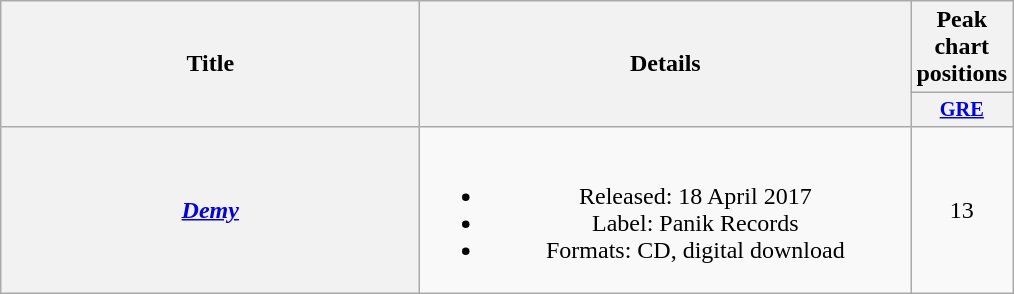<table class="wikitable plainrowheaders" style="text-align:center;">
<tr>
<th scope="col" rowspan="2" style="width:17em;">Title</th>
<th scope="col" rowspan="2" style="width:20em;">Details</th>
<th scope="col" rowspan="1">Peak chart positions</th>
</tr>
<tr>
<th scope="col" style="width:3em;font-size:85%;"><a href='#'>GRE</a></th>
</tr>
<tr>
<th scope="row"><em><a href='#'>Demy</a></em></th>
<td><br><ul><li>Released: 18 April 2017</li><li>Label: Panik Records</li><li>Formats: CD, digital download</li></ul></td>
<td>13</td>
</tr>
</table>
